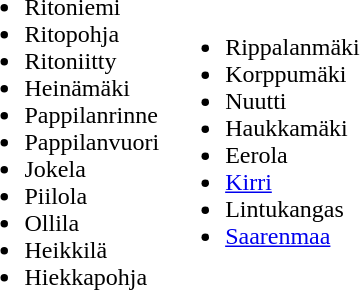<table>
<tr>
<td><br><ul><li>Ritoniemi</li><li>Ritopohja</li><li>Ritoniitty</li><li>Heinämäki</li><li>Pappilanrinne</li><li>Pappilanvuori</li><li>Jokela</li><li>Piilola</li><li>Ollila</li><li>Heikkilä</li><li>Hiekkapohja</li></ul></td>
<td><br><ul><li>Rippalanmäki</li><li>Korppumäki</li><li>Nuutti</li><li>Haukkamäki</li><li>Eerola</li><li><a href='#'>Kirri</a></li><li>Lintukangas</li><li><a href='#'>Saarenmaa</a></li></ul></td>
</tr>
</table>
